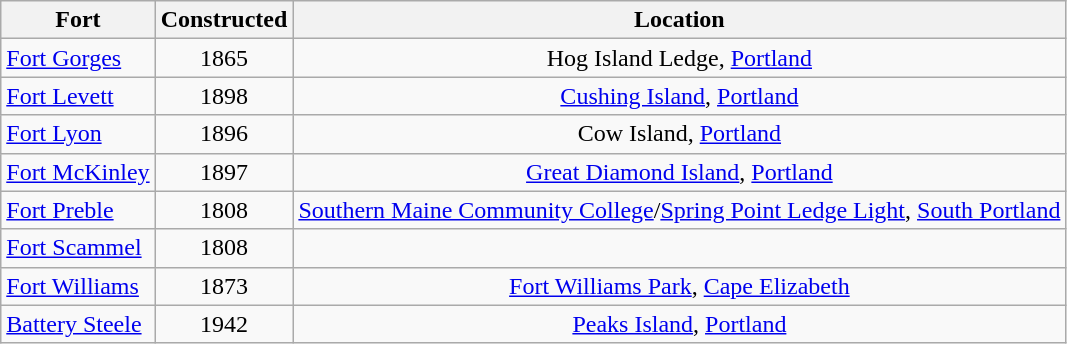<table class="wikitable sortable">
<tr>
<th width="*">Fort</th>
<th width="*">Constructed</th>
<th width="*">Location</th>
</tr>
<tr valign="top">
<td><a href='#'>Fort Gorges</a></td>
<td align="center">1865</td>
<td align="center">Hog Island Ledge, <a href='#'>Portland</a></td>
</tr>
<tr valign="top">
<td><a href='#'>Fort Levett</a></td>
<td align="center">1898</td>
<td align="center"><a href='#'>Cushing Island</a>, <a href='#'>Portland</a></td>
</tr>
<tr valign="top">
<td><a href='#'>Fort Lyon</a></td>
<td align="center">1896</td>
<td align="center">Cow Island, <a href='#'>Portland</a></td>
</tr>
<tr valign="top">
<td><a href='#'>Fort McKinley</a></td>
<td align="center">1897</td>
<td align="center"><a href='#'>Great Diamond Island</a>, <a href='#'>Portland</a></td>
</tr>
<tr valign="top">
<td><a href='#'>Fort Preble</a></td>
<td align="center">1808</td>
<td align="center"><a href='#'>Southern Maine Community College</a>/<a href='#'>Spring Point Ledge Light</a>, <a href='#'>South Portland</a></td>
</tr>
<tr valign="top">
<td><a href='#'>Fort Scammel</a></td>
<td align="center">1808</td>
</tr>
<tr valign="top">
<td><a href='#'>Fort Williams</a></td>
<td align="center">1873</td>
<td align="center"><a href='#'>Fort Williams Park</a>, <a href='#'>Cape Elizabeth</a></td>
</tr>
<tr valign="top">
<td><a href='#'>Battery Steele</a></td>
<td align="center">1942</td>
<td align="center"><a href='#'>Peaks Island</a>, <a href='#'>Portland</a></td>
</tr>
</table>
